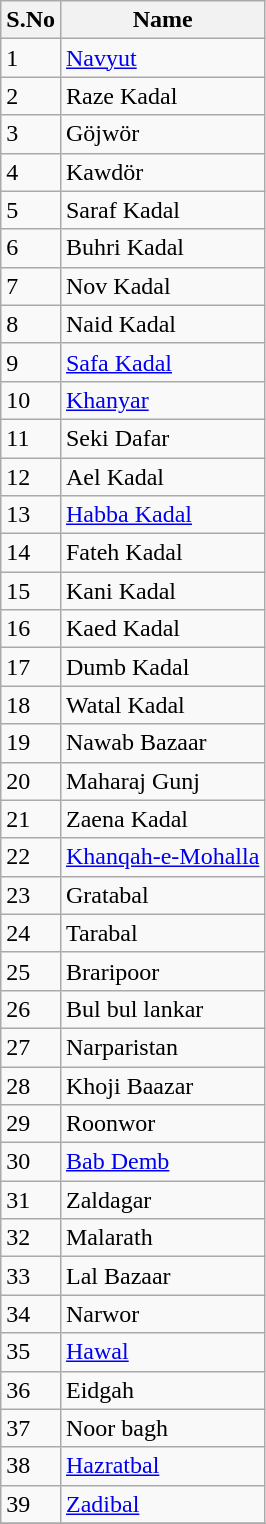<table class="wikitable">
<tr>
<th>S.No</th>
<th>Name</th>
</tr>
<tr>
<td>1</td>
<td><a href='#'>Navyut</a></td>
</tr>
<tr>
<td>2</td>
<td>Raze Kadal</td>
</tr>
<tr>
<td>3</td>
<td>Göjwör</td>
</tr>
<tr>
<td>4</td>
<td>Kawdör</td>
</tr>
<tr>
<td>5</td>
<td>Saraf Kadal</td>
</tr>
<tr>
<td>6</td>
<td>Buhri Kadal</td>
</tr>
<tr>
<td>7</td>
<td>Nov Kadal</td>
</tr>
<tr>
<td>8</td>
<td>Naid Kadal</td>
</tr>
<tr>
<td>9</td>
<td><a href='#'>Safa Kadal</a></td>
</tr>
<tr>
<td>10</td>
<td><a href='#'>Khanyar</a></td>
</tr>
<tr>
<td>11</td>
<td>Seki Dafar</td>
</tr>
<tr>
<td>12</td>
<td>Ael Kadal</td>
</tr>
<tr>
<td>13</td>
<td><a href='#'>Habba Kadal</a></td>
</tr>
<tr>
<td>14</td>
<td>Fateh Kadal</td>
</tr>
<tr>
<td>15</td>
<td>Kani Kadal</td>
</tr>
<tr>
<td>16</td>
<td>Kaed Kadal</td>
</tr>
<tr>
<td>17</td>
<td>Dumb Kadal</td>
</tr>
<tr>
<td>18</td>
<td>Watal Kadal</td>
</tr>
<tr>
<td>19</td>
<td>Nawab Bazaar</td>
</tr>
<tr>
<td>20</td>
<td>Maharaj Gunj</td>
</tr>
<tr>
<td>21</td>
<td>Zaena Kadal</td>
</tr>
<tr>
<td>22</td>
<td><a href='#'>Khanqah-e-Mohalla</a></td>
</tr>
<tr>
<td>23</td>
<td>Gratabal</td>
</tr>
<tr>
<td>24</td>
<td>Tarabal</td>
</tr>
<tr>
<td>25</td>
<td>Braripoor</td>
</tr>
<tr>
<td>26</td>
<td>Bul bul lankar</td>
</tr>
<tr>
<td>27</td>
<td>Narparistan</td>
</tr>
<tr>
<td>28</td>
<td>Khoji Baazar</td>
</tr>
<tr>
<td>29</td>
<td>Roonwor</td>
</tr>
<tr>
<td>30</td>
<td><a href='#'>Bab Demb</a></td>
</tr>
<tr>
<td>31</td>
<td>Zaldagar</td>
</tr>
<tr>
<td>32</td>
<td>Malarath</td>
</tr>
<tr>
<td>33</td>
<td>Lal Bazaar</td>
</tr>
<tr>
<td>34</td>
<td>Narwor</td>
</tr>
<tr>
<td>35</td>
<td><a href='#'>Hawal</a></td>
</tr>
<tr>
<td>36</td>
<td>Eidgah</td>
</tr>
<tr>
<td>37</td>
<td>Noor bagh</td>
</tr>
<tr>
<td>38</td>
<td><a href='#'>Hazratbal</a></td>
</tr>
<tr>
<td>39</td>
<td><a href='#'> Zadibal</a></td>
</tr>
<tr>
</tr>
<tr 40 ||>
</tr>
<tr>
</tr>
</table>
